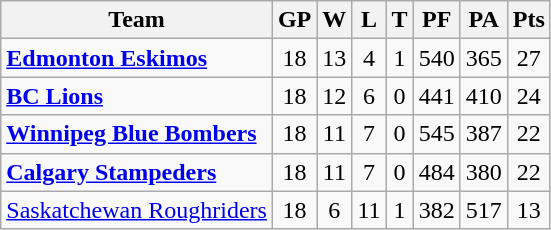<table class="wikitable">
<tr>
<th>Team</th>
<th>GP</th>
<th>W</th>
<th>L</th>
<th>T</th>
<th>PF</th>
<th>PA</th>
<th>Pts</th>
</tr>
<tr align="center">
<td align="left"><strong><a href='#'>Edmonton Eskimos</a></strong></td>
<td>18</td>
<td>13</td>
<td>4</td>
<td>1</td>
<td>540</td>
<td>365</td>
<td>27</td>
</tr>
<tr align="center">
<td align="left"><strong><a href='#'>BC Lions</a></strong></td>
<td>18</td>
<td>12</td>
<td>6</td>
<td>0</td>
<td>441</td>
<td>410</td>
<td>24</td>
</tr>
<tr align="center">
<td align="left"><strong><a href='#'>Winnipeg Blue Bombers</a></strong></td>
<td>18</td>
<td>11</td>
<td>7</td>
<td>0</td>
<td>545</td>
<td>387</td>
<td>22</td>
</tr>
<tr align="center">
<td align="left"><strong><a href='#'>Calgary Stampeders</a></strong></td>
<td>18</td>
<td>11</td>
<td>7</td>
<td>0</td>
<td>484</td>
<td>380</td>
<td>22</td>
</tr>
<tr align="center">
<td align="left"><a href='#'>Saskatchewan Roughriders</a></td>
<td>18</td>
<td>6</td>
<td>11</td>
<td>1</td>
<td>382</td>
<td>517</td>
<td>13</td>
</tr>
</table>
